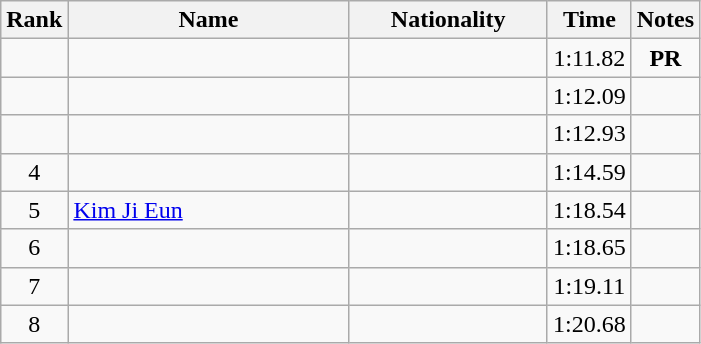<table class="wikitable sortable" style="text-align:center">
<tr>
<th>Rank</th>
<th style="width:180px">Name</th>
<th style="width:125px">Nationality</th>
<th>Time</th>
<th>Notes</th>
</tr>
<tr>
<td></td>
<td style="text-align:left;"></td>
<td style="text-align:left;"></td>
<td>1:11.82</td>
<td><strong>PR</strong></td>
</tr>
<tr>
<td></td>
<td style="text-align:left;"></td>
<td style="text-align:left;"></td>
<td>1:12.09</td>
<td></td>
</tr>
<tr>
<td></td>
<td style="text-align:left;"></td>
<td style="text-align:left;"></td>
<td>1:12.93</td>
<td></td>
</tr>
<tr>
<td>4</td>
<td style="text-align:left;"></td>
<td style="text-align:left;"></td>
<td>1:14.59</td>
<td></td>
</tr>
<tr>
<td>5</td>
<td style="text-align:left;"><a href='#'>Kim Ji Eun</a></td>
<td style="text-align:left;"></td>
<td>1:18.54</td>
<td></td>
</tr>
<tr>
<td>6</td>
<td style="text-align:left;"></td>
<td style="text-align:left;"></td>
<td>1:18.65</td>
<td></td>
</tr>
<tr>
<td>7</td>
<td style="text-align:left;"></td>
<td style="text-align:left;"></td>
<td>1:19.11</td>
<td></td>
</tr>
<tr>
<td>8</td>
<td style="text-align:left;"></td>
<td style="text-align:left;"></td>
<td>1:20.68</td>
<td></td>
</tr>
</table>
